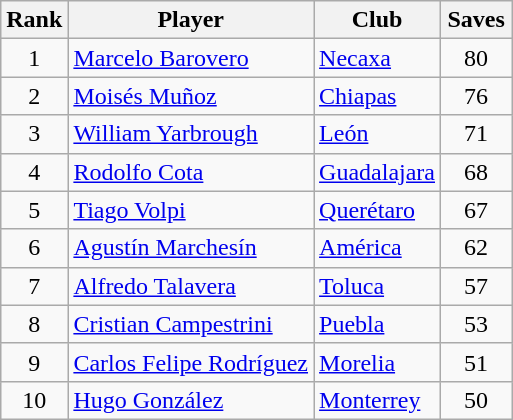<table class="wikitable">
<tr>
<th>Rank</th>
<th>Player</th>
<th>Club</th>
<th width=40>Saves</th>
</tr>
<tr>
<td align=center>1</td>
<td> <a href='#'>Marcelo Barovero</a></td>
<td><a href='#'>Necaxa</a></td>
<td align=center>80</td>
</tr>
<tr>
<td align=center>2</td>
<td> <a href='#'>Moisés Muñoz</a></td>
<td><a href='#'>Chiapas</a></td>
<td align=center>76</td>
</tr>
<tr>
<td align=center>3</td>
<td> <a href='#'>William Yarbrough</a></td>
<td><a href='#'>León</a></td>
<td align=center>71</td>
</tr>
<tr>
<td align=center>4</td>
<td> <a href='#'>Rodolfo Cota</a></td>
<td><a href='#'>Guadalajara</a></td>
<td align=center>68</td>
</tr>
<tr>
<td align=center>5</td>
<td> <a href='#'>Tiago Volpi</a></td>
<td><a href='#'>Querétaro</a></td>
<td align=center>67</td>
</tr>
<tr>
<td align=center>6</td>
<td> <a href='#'>Agustín Marchesín</a></td>
<td><a href='#'>América</a></td>
<td align=center>62</td>
</tr>
<tr>
<td align=center>7</td>
<td> <a href='#'>Alfredo Talavera</a></td>
<td><a href='#'>Toluca</a></td>
<td align=center>57</td>
</tr>
<tr>
<td align=center>8</td>
<td> <a href='#'>Cristian Campestrini</a></td>
<td><a href='#'>Puebla</a></td>
<td align=center>53</td>
</tr>
<tr>
<td align=center>9</td>
<td> <a href='#'>Carlos Felipe Rodríguez</a></td>
<td><a href='#'>Morelia</a></td>
<td align=center>51</td>
</tr>
<tr>
<td align=center>10</td>
<td> <a href='#'>Hugo González</a></td>
<td><a href='#'>Monterrey</a></td>
<td align=center>50</td>
</tr>
</table>
